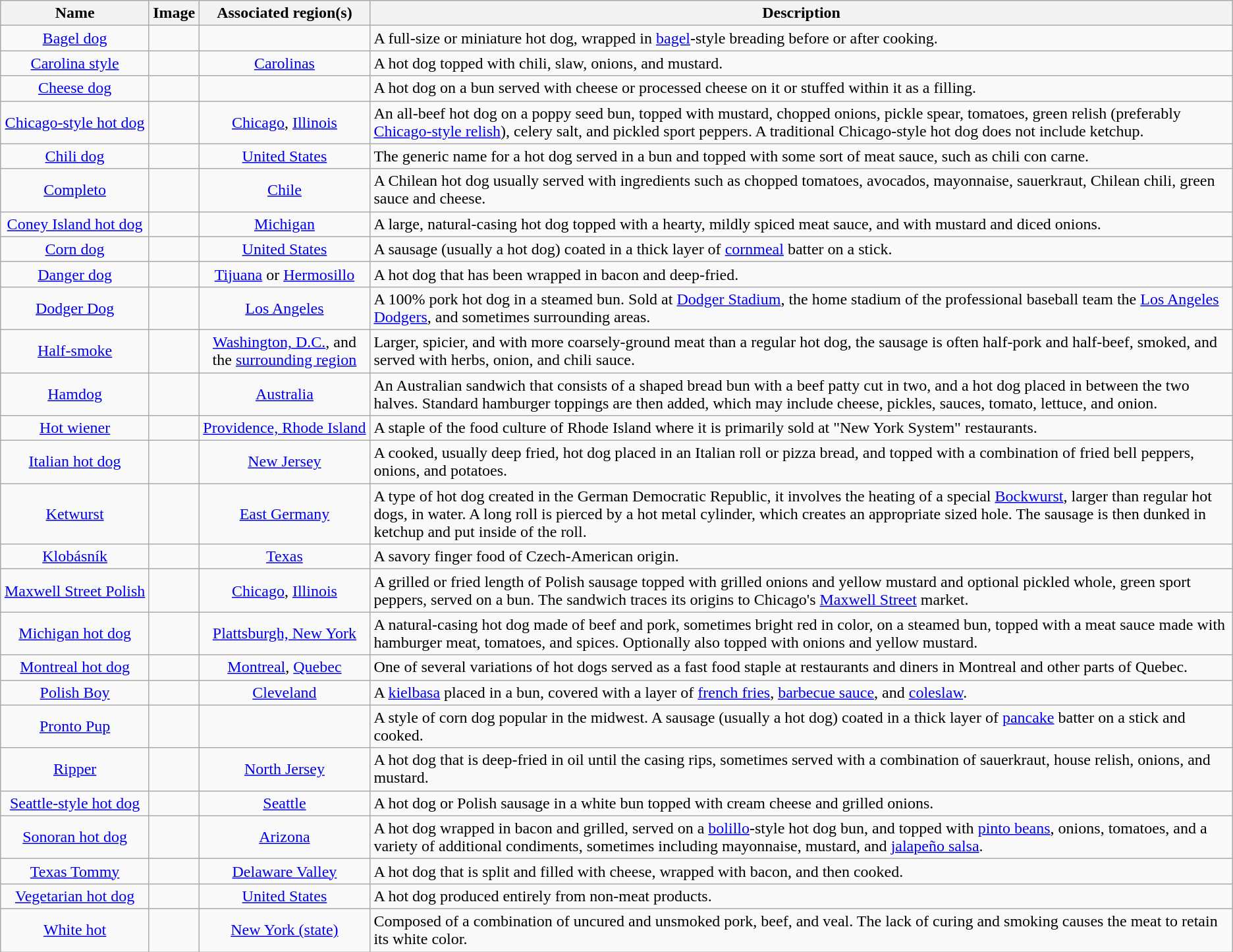<table class="wikitable" style="text-align:center"">
<tr>
<th scope="col">Name</th>
<th scope="col" class= "unsortable">Image</th>
<th scope="col">Associated region(s)</th>
<th scope="col" style="width:70%" class= "unsortable">Description</th>
</tr>
<tr>
<td><a href='#'>Bagel dog</a></td>
<td></td>
<td></td>
<td align="left">A full-size or miniature hot dog, wrapped in <a href='#'>bagel</a>-style breading before or after cooking.</td>
</tr>
<tr>
<td><a href='#'>Carolina style</a></td>
<td></td>
<td><a href='#'>Carolinas</a></td>
<td align="left">A hot dog topped with chili, slaw, onions, and mustard.</td>
</tr>
<tr>
<td><a href='#'>Cheese dog</a></td>
<td></td>
<td></td>
<td align="left">A hot dog on a bun served with cheese or processed cheese on it or stuffed within it as a filling.</td>
</tr>
<tr>
<td><a href='#'>Chicago-style hot dog</a></td>
<td></td>
<td><a href='#'>Chicago</a>, <a href='#'>Illinois</a></td>
<td align="left">An all-beef hot dog on a poppy seed bun, topped with mustard, chopped onions, pickle spear, tomatoes, green relish (preferably <a href='#'>Chicago-style relish</a>), celery salt, and pickled sport peppers. A traditional Chicago-style hot dog does not include ketchup.</td>
</tr>
<tr>
<td><a href='#'>Chili dog</a></td>
<td></td>
<td><a href='#'>United States</a></td>
<td align="left">The generic name for a hot dog served in a bun and topped with some sort of meat sauce, such as chili con carne.</td>
</tr>
<tr>
<td><a href='#'>Completo</a></td>
<td></td>
<td><a href='#'>Chile</a></td>
<td align="left">A Chilean hot dog usually served with ingredients such as chopped tomatoes, avocados, mayonnaise, sauerkraut, Chilean chili, green sauce and cheese.</td>
</tr>
<tr>
<td><a href='#'>Coney Island hot dog</a></td>
<td></td>
<td><a href='#'>Michigan</a></td>
<td align="left">A large, natural-casing hot dog topped with a hearty, mildly spiced meat sauce, and with mustard and diced onions.</td>
</tr>
<tr>
<td><a href='#'>Corn dog</a></td>
<td></td>
<td><a href='#'>United States</a></td>
<td align="left">A sausage (usually a hot dog) coated in a thick layer of <a href='#'>cornmeal</a> batter on a stick.</td>
</tr>
<tr>
<td><a href='#'>Danger dog</a></td>
<td></td>
<td><a href='#'>Tijuana</a> or <a href='#'>Hermosillo</a></td>
<td align="left">A hot dog that has been wrapped in bacon and deep-fried.</td>
</tr>
<tr>
<td><a href='#'>Dodger Dog</a></td>
<td></td>
<td><a href='#'>Los Angeles</a></td>
<td align="left">A  100% pork hot dog in a steamed bun. Sold at <a href='#'>Dodger Stadium</a>, the home stadium of the professional baseball team the <a href='#'>Los Angeles Dodgers</a>, and sometimes surrounding areas.</td>
</tr>
<tr>
<td><a href='#'>Half-smoke</a></td>
<td></td>
<td><a href='#'>Washington, D.C.</a>, and <br> the <a href='#'>surrounding region</a></td>
<td align="left">Larger, spicier, and with more coarsely-ground meat than a regular hot dog, the sausage is often half-pork and half-beef, smoked, and served with herbs, onion, and chili sauce.</td>
</tr>
<tr>
<td><a href='#'>Hamdog</a></td>
<td></td>
<td><a href='#'>Australia</a></td>
<td align="left">An Australian sandwich that consists of a shaped bread bun with a beef patty cut in two, and a hot dog placed in between the two halves. Standard hamburger toppings are then added, which may include cheese, pickles, sauces, tomato, lettuce, and onion.</td>
</tr>
<tr>
<td><a href='#'>Hot wiener</a></td>
<td></td>
<td><a href='#'>Providence, Rhode Island</a></td>
<td align="left">A staple of the food culture of Rhode Island where it is primarily sold at "New York System" restaurants.</td>
</tr>
<tr>
<td><a href='#'>Italian hot dog</a></td>
<td></td>
<td><a href='#'>New Jersey</a></td>
<td align="left">A cooked, usually deep fried, hot dog placed in an Italian roll or pizza bread, and topped with a combination of fried bell peppers, onions, and potatoes.</td>
</tr>
<tr>
<td><a href='#'>Ketwurst</a></td>
<td></td>
<td><a href='#'>East Germany</a></td>
<td align="left">A type of hot dog created in the German Democratic Republic, it involves the heating of a special <a href='#'>Bockwurst</a>, larger than regular hot dogs, in water. A long roll is pierced by a hot metal cylinder, which creates an appropriate sized hole. The sausage is then dunked in ketchup and put inside of the roll.</td>
</tr>
<tr>
<td><a href='#'>Klobásník</a></td>
<td></td>
<td><a href='#'>Texas</a></td>
<td align="left">A savory finger food of Czech-American origin.</td>
</tr>
<tr>
<td><a href='#'>Maxwell Street Polish</a></td>
<td></td>
<td><a href='#'>Chicago</a>, <a href='#'>Illinois</a></td>
<td align="left">A grilled or fried length of Polish sausage topped with grilled onions and yellow mustard and optional pickled whole, green sport peppers, served on a bun. The sandwich traces its origins to Chicago's <a href='#'>Maxwell Street</a> market.</td>
</tr>
<tr>
<td><a href='#'>Michigan hot dog</a></td>
<td></td>
<td><a href='#'>Plattsburgh, New York</a></td>
<td align="left">A natural-casing hot dog made of beef and pork, sometimes bright red in color, on a steamed bun, topped with a meat sauce made with hamburger meat, tomatoes, and spices. Optionally also topped with onions and yellow mustard.</td>
</tr>
<tr>
<td><a href='#'>Montreal hot dog</a></td>
<td></td>
<td><a href='#'>Montreal</a>, <a href='#'>Quebec</a></td>
<td align="left">One of several variations of hot dogs served as a fast food staple at restaurants and diners in Montreal and other parts of Quebec.</td>
</tr>
<tr>
<td><a href='#'>Polish Boy</a></td>
<td></td>
<td><a href='#'>Cleveland</a></td>
<td align="left">A <a href='#'>kielbasa</a> placed in a bun, covered with a layer of <a href='#'>french fries</a>, <a href='#'>barbecue sauce</a>, and <a href='#'>coleslaw</a>.</td>
</tr>
<tr>
<td><a href='#'>Pronto Pup</a></td>
<td></td>
<td></td>
<td align="left">A style of corn dog popular in the midwest. A sausage (usually a hot dog) coated in a thick layer of <a href='#'>pancake</a> batter on a stick and cooked.</td>
</tr>
<tr>
<td><a href='#'>Ripper</a></td>
<td></td>
<td><a href='#'>North Jersey</a></td>
<td align="left">A hot dog that is deep-fried in oil until the casing rips, sometimes served with a combination of sauerkraut, house relish, onions, and mustard.</td>
</tr>
<tr>
<td><a href='#'>Seattle-style hot dog</a></td>
<td></td>
<td><a href='#'>Seattle</a></td>
<td align="left">A hot dog or Polish sausage in a white bun topped with cream cheese and grilled onions.</td>
</tr>
<tr>
<td><a href='#'>Sonoran hot dog</a></td>
<td></td>
<td><a href='#'>Arizona</a></td>
<td align="left">A hot dog wrapped in bacon and grilled, served on a <a href='#'>bolillo</a>-style hot dog bun, and topped with <a href='#'>pinto beans</a>, onions, tomatoes, and a variety of additional condiments, sometimes including mayonnaise, mustard, and <a href='#'>jalapeño salsa</a>.</td>
</tr>
<tr>
<td><a href='#'>Texas Tommy</a></td>
<td></td>
<td><a href='#'>Delaware Valley</a></td>
<td align="left">A hot dog that is split and filled with cheese, wrapped with bacon, and then cooked.</td>
</tr>
<tr>
<td><a href='#'>Vegetarian hot dog</a></td>
<td></td>
<td><a href='#'>United States</a></td>
<td align="left">A hot dog produced entirely from non-meat products.</td>
</tr>
<tr>
<td><a href='#'>White hot</a></td>
<td></td>
<td><a href='#'>New York (state)</a></td>
<td align="left">Composed of a combination of uncured and unsmoked pork, beef, and veal. The lack of curing and smoking causes the meat to retain its white color.</td>
</tr>
</table>
